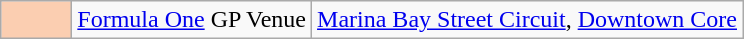<table class="wikitable">
<tr>
<td width=40px align=center style="background-color:#FBCEB1"></td>
<td><a href='#'>Formula One</a> GP Venue</td>
<td><a href='#'>Marina Bay Street Circuit</a>, <a href='#'>Downtown Core</a></td>
</tr>
</table>
